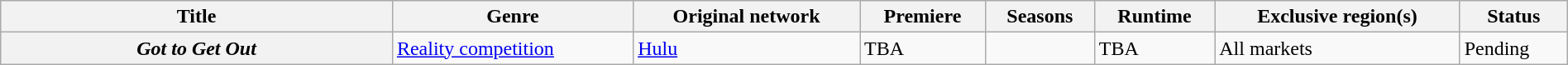<table class="wikitable plainrowheaders sortable" style="width:100%;">
<tr>
<th style="width:25%;">Title</th>
<th>Genre</th>
<th>Original network</th>
<th>Premiere</th>
<th>Seasons</th>
<th>Runtime</th>
<th>Exclusive region(s)</th>
<th>Status</th>
</tr>
<tr>
<th scope="row"><em>Got to Get Out</em></th>
<td><a href='#'>Reality competition</a></td>
<td><a href='#'>Hulu</a></td>
<td>TBA</td>
<td></td>
<td>TBA</td>
<td>All markets</td>
<td>Pending</td>
</tr>
</table>
